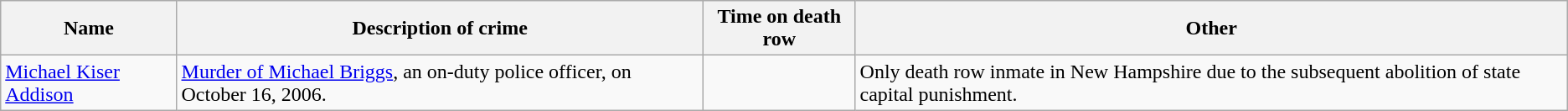<table class="wikitable sortable">
<tr>
<th>Name</th>
<th>Description of crime</th>
<th>Time on death row</th>
<th>Other</th>
</tr>
<tr>
<td><a href='#'>Michael Kiser Addison</a></td>
<td><a href='#'>Murder of Michael Briggs</a>, an on-duty police officer, on October 16, 2006.</td>
<td></td>
<td>Only death row inmate in New Hampshire due to the subsequent abolition of state capital punishment.</td>
</tr>
</table>
